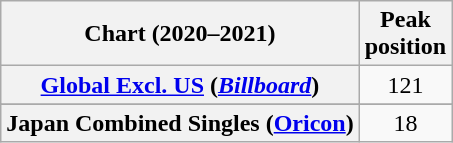<table class="wikitable sortable plainrowheaders" style="text-align:center">
<tr>
<th scope="col">Chart (2020–2021)</th>
<th scope="col">Peak<br>position</th>
</tr>
<tr>
<th scope="row"><a href='#'>Global Excl. US</a> (<em><a href='#'>Billboard</a></em>)</th>
<td>121</td>
</tr>
<tr>
</tr>
<tr>
<th scope="row">Japan Combined Singles (<a href='#'>Oricon</a>)</th>
<td>18</td>
</tr>
</table>
